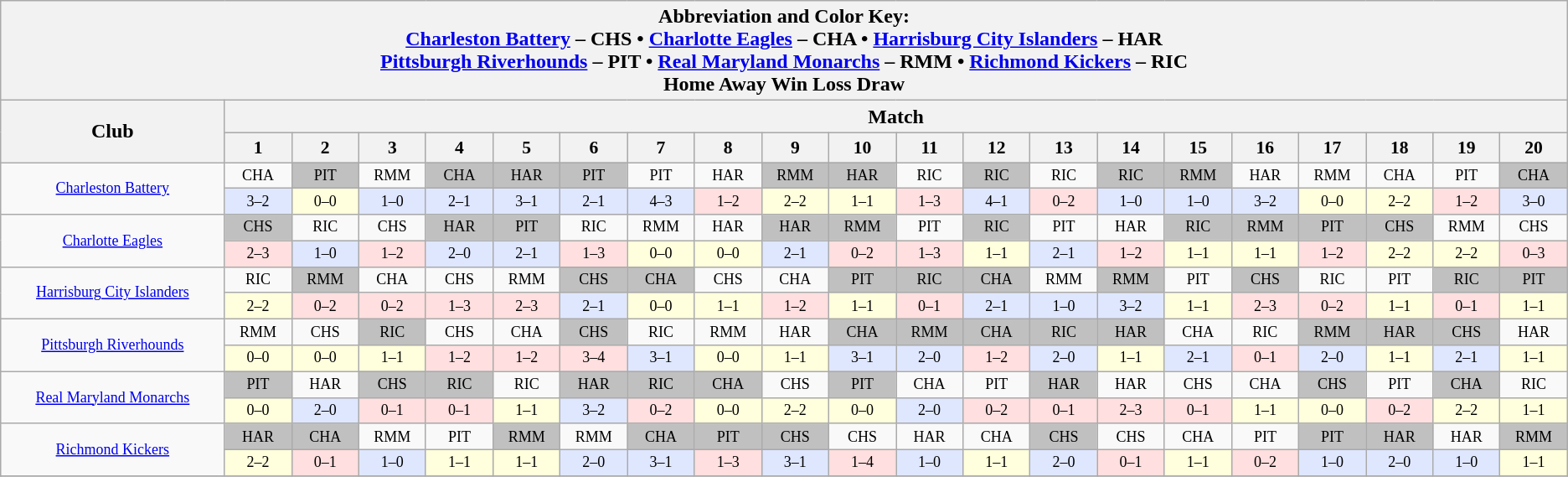<table class="wikitable" style="text-align:center;width=80%">
<tr>
<th colspan="29">Abbreviation and Color Key:<br><a href='#'>Charleston Battery</a> – CHS • <a href='#'>Charlotte Eagles</a> – CHA • <a href='#'>Harrisburg City Islanders</a> – HAR <br><a href='#'>Pittsburgh Riverhounds</a> – PIT • <a href='#'>Real Maryland Monarchs</a> – RMM • <a href='#'>Richmond Kickers</a> – RIC<br><span>Home</span>  <span>Away</span>  <span>Win</span>  <span>Loss</span>  <span>Draw</span></th>
</tr>
<tr>
<th width="10%" rowspan="2">Club</th>
<th width="90%" colspan="20">Match</th>
</tr>
<tr style="background-color:#CCCCCC; font-size: 90%">
<th width="3%">1</th>
<th width="3%">2</th>
<th width="3%">3</th>
<th width="3%">4</th>
<th width="3%">5</th>
<th width="3%">6</th>
<th width="3%">7</th>
<th width="3%">8</th>
<th width="3%">9</th>
<th width="3%">10</th>
<th width="3%">11</th>
<th width="3%">12</th>
<th width="3%">13</th>
<th width="3%">14</th>
<th width="3%">15</th>
<th width="3%">16</th>
<th width="3%">17</th>
<th width="3%">18</th>
<th width="3%">19</th>
<th width="3%">20<br></th>
</tr>
<tr style="font-size: 75%">
<td rowspan="2"><a href='#'>Charleston Battery</a></td>
<td>CHA</td>
<td bgcolor=#C0C0C0>PIT</td>
<td>RMM</td>
<td bgcolor=#C0C0C0>CHA</td>
<td bgcolor=#C0C0C0>HAR</td>
<td bgcolor=#C0C0C0>PIT</td>
<td>PIT</td>
<td>HAR</td>
<td bgcolor=#C0C0C0>RMM</td>
<td bgcolor=#C0C0C0>HAR</td>
<td>RIC</td>
<td bgcolor=#C0C0C0>RIC</td>
<td>RIC</td>
<td bgcolor=#C0C0C0>RIC</td>
<td bgcolor=#C0C0C0>RMM</td>
<td>HAR</td>
<td>RMM</td>
<td>CHA</td>
<td>PIT</td>
<td bgcolor=#C0C0C0>CHA</td>
</tr>
<tr style="font-size: 75%">
<td bgcolor=#DFE7FF>3–2</td>
<td bgcolor=#FFFFDD>0–0</td>
<td bgcolor=#DFE7FF>1–0</td>
<td bgcolor=#DFE7FF>2–1</td>
<td bgcolor=#DFE7FF>3–1</td>
<td bgcolor=#DFE7FF>2–1</td>
<td bgcolor=#DFE7FF>4–3</td>
<td bgcolor=#FFDFDF>1–2</td>
<td bgcolor=#FFFFDD>2–2</td>
<td bgcolor=#FFFFDD>1–1</td>
<td bgcolor=#FFDFDF>1–3</td>
<td bgcolor=#DFE7FF>4–1</td>
<td bgcolor=#FFDFDF>0–2</td>
<td bgcolor=#DFE7FF>1–0</td>
<td bgcolor=#DFE7FF>1–0</td>
<td bgcolor=#DFE7FF>3–2</td>
<td bgcolor=#FFFFDD>0–0</td>
<td bgcolor=#FFFFDD>2–2</td>
<td bgcolor=#FFDFDF>1–2</td>
<td bgcolor=#DFE7FF>3–0</td>
</tr>
<tr style="font-size: 75%">
<td rowspan="2"><a href='#'>Charlotte Eagles</a></td>
<td bgcolor=#C0C0C0>CHS</td>
<td>RIC</td>
<td>CHS</td>
<td bgcolor=#C0C0C0>HAR</td>
<td bgcolor=#C0C0C0>PIT</td>
<td>RIC</td>
<td>RMM</td>
<td>HAR</td>
<td bgcolor=#C0C0C0>HAR</td>
<td bgcolor=#C0C0C0>RMM</td>
<td>PIT</td>
<td bgcolor=#C0C0C0>RIC</td>
<td>PIT</td>
<td>HAR</td>
<td bgcolor=#C0C0C0>RIC</td>
<td bgcolor=#C0C0C0>RMM</td>
<td bgcolor=#C0C0C0>PIT</td>
<td bgcolor=#C0C0C0>CHS</td>
<td>RMM</td>
<td>CHS</td>
</tr>
<tr style="font-size: 75%">
<td bgcolor=#FFDFDF>2–3</td>
<td bgcolor=#DFE7FF>1–0</td>
<td bgcolor=#FFDFDF>1–2</td>
<td bgcolor=#DFE7FF>2–0</td>
<td bgcolor=#DFE7FF>2–1</td>
<td bgcolor=#FFDFDF>1–3</td>
<td bgcolor=#FFFFDD>0–0</td>
<td bgcolor=#FFFFDD>0–0</td>
<td bgcolor=#DFE7FF>2–1</td>
<td bgcolor=#FFDFDF>0–2</td>
<td bgcolor=#FFDFDF>1–3</td>
<td bgcolor=#FFFFDD>1–1</td>
<td bgcolor=#DFE7FF>2–1</td>
<td bgcolor=#FFDFDF>1–2</td>
<td bgcolor=#FFFFDD>1–1</td>
<td bgcolor=#FFFFDD>1–1</td>
<td bgcolor=#FFDFDF>1–2</td>
<td bgcolor=#FFFFDD>2–2</td>
<td bgcolor=#FFFFDD>2–2</td>
<td bgcolor=#FFDFDF>0–3</td>
</tr>
<tr style="font-size: 75%">
<td rowspan="2"><a href='#'>Harrisburg City Islanders</a></td>
<td>RIC</td>
<td bgcolor=#C0C0C0>RMM</td>
<td>CHA</td>
<td>CHS</td>
<td>RMM</td>
<td bgcolor=#C0C0C0>CHS</td>
<td bgcolor=#C0C0C0>CHA</td>
<td>CHS</td>
<td>CHA</td>
<td bgcolor=#C0C0C0>PIT</td>
<td bgcolor=#C0C0C0>RIC</td>
<td bgcolor=#C0C0C0>CHA</td>
<td>RMM</td>
<td bgcolor=#C0C0C0>RMM</td>
<td>PIT</td>
<td bgcolor=#C0C0C0>CHS</td>
<td>RIC</td>
<td>PIT</td>
<td bgcolor=#C0C0C0>RIC</td>
<td bgcolor=#C0C0C0>PIT</td>
</tr>
<tr style="font-size: 75%">
<td bgcolor=#FFFFDD>2–2</td>
<td bgcolor=#FFDFDF>0–2</td>
<td bgcolor=#FFDFDF>0–2</td>
<td bgcolor=#FFDFDF>1–3</td>
<td bgcolor=#FFDFDF>2–3</td>
<td bgcolor=#DFE7FF>2–1</td>
<td bgcolor=#FFFFDD>0–0</td>
<td bgcolor=#FFFFDD>1–1</td>
<td bgcolor=#FFDFDF>1–2</td>
<td bgcolor=#FFFFDD>1–1</td>
<td bgcolor=#FFDFDF>0–1</td>
<td bgcolor=#DFE7FF>2–1</td>
<td bgcolor=#DFE7FF>1–0</td>
<td bgcolor=#DFE7FF>3–2</td>
<td bgcolor=#FFFFDD>1–1</td>
<td bgcolor=#FFDFDF>2–3</td>
<td bgcolor=#FFDFDF>0–2</td>
<td bgcolor=#FFFFDD>1–1</td>
<td bgcolor=#FFDFDF>0–1</td>
<td bgcolor=#FFFFDD>1–1</td>
</tr>
<tr style="font-size: 75%">
<td rowspan="2"><a href='#'>Pittsburgh Riverhounds</a></td>
<td>RMM</td>
<td>CHS</td>
<td bgcolor=#C0C0C0>RIC</td>
<td>CHS</td>
<td>CHA</td>
<td bgcolor=#C0C0C0>CHS</td>
<td>RIC</td>
<td>RMM</td>
<td>HAR</td>
<td bgcolor=#C0C0C0>CHA</td>
<td bgcolor=#C0C0C0>RMM</td>
<td bgcolor=#C0C0C0>CHA</td>
<td bgcolor=#C0C0C0>RIC</td>
<td bgcolor=#C0C0C0>HAR</td>
<td>CHA</td>
<td>RIC</td>
<td bgcolor=#C0C0C0>RMM</td>
<td bgcolor=#C0C0C0>HAR</td>
<td bgcolor=#C0C0C0>CHS</td>
<td>HAR</td>
</tr>
<tr style="font-size: 75%">
<td bgcolor=#FFFFDD>0–0</td>
<td bgcolor=#FFFFDD>0–0</td>
<td bgcolor=#FFFFDD>1–1</td>
<td bgcolor=#FFDFDF>1–2</td>
<td bgcolor=#FFDFDF>1–2</td>
<td bgcolor=#FFDFDF>3–4</td>
<td bgcolor=#DFE7FF>3–1</td>
<td bgcolor=#FFFFDD>0–0</td>
<td bgcolor=#FFFFDD>1–1</td>
<td bgcolor=#DFE7FF>3–1</td>
<td bgcolor=#DFE7FF>2–0</td>
<td bgcolor=#FFDFDF>1–2</td>
<td bgcolor=#DFE7FF>2–0</td>
<td bgcolor=#FFFFDD>1–1</td>
<td bgcolor=#DFE7FF>2–1</td>
<td bgcolor=#FFDFDF>0–1</td>
<td bgcolor=#DFE7FF>2–0</td>
<td bgcolor=#FFFFDD>1–1</td>
<td bgcolor=#DFE7FF>2–1</td>
<td bgcolor=#FFFFDD>1–1</td>
</tr>
<tr style="font-size: 75%">
<td rowspan="2"><a href='#'>Real Maryland Monarchs</a></td>
<td bgcolor=#C0C0C0>PIT</td>
<td>HAR</td>
<td bgcolor=#C0C0C0>CHS</td>
<td bgcolor=#C0C0C0>RIC</td>
<td>RIC</td>
<td bgcolor=#C0C0C0>HAR</td>
<td bgcolor=#C0C0C0>RIC</td>
<td bgcolor=#C0C0C0>CHA</td>
<td>CHS</td>
<td bgcolor=#C0C0C0>PIT</td>
<td>CHA</td>
<td>PIT</td>
<td bgcolor=#C0C0C0>HAR</td>
<td>HAR</td>
<td>CHS</td>
<td>CHA</td>
<td bgcolor=#C0C0C0>CHS</td>
<td>PIT</td>
<td bgcolor=#C0C0C0>CHA</td>
<td>RIC</td>
</tr>
<tr style="font-size: 75%">
<td bgcolor=#FFFFDD>0–0</td>
<td bgcolor=#DFE7FF>2–0</td>
<td bgcolor=#FFDFDF>0–1</td>
<td bgcolor=#FFDFDF>0–1</td>
<td bgcolor=#FFFFDD>1–1</td>
<td bgcolor=#DFE7FF>3–2</td>
<td bgcolor=#FFDFDF>0–2</td>
<td bgcolor=#FFFFDD>0–0</td>
<td bgcolor=#FFFFDD>2–2</td>
<td bgcolor=#FFFFDD>0–0</td>
<td bgcolor=#DFE7FF>2–0</td>
<td bgcolor=#FFDFDF>0–2</td>
<td bgcolor=#FFDFDF>0–1</td>
<td bgcolor=#FFDFDF>2–3</td>
<td bgcolor=#FFDFDF>0–1</td>
<td bgcolor=#FFFFDD>1–1</td>
<td bgcolor=#FFFFDD>0–0</td>
<td bgcolor=#FFDFDF>0–2</td>
<td bgcolor=#FFFFDD>2–2</td>
<td bgcolor=#FFFFDD>1–1</td>
</tr>
<tr style="font-size: 75%">
<td rowspan="2"><a href='#'>Richmond Kickers</a></td>
<td bgcolor=#C0C0C0>HAR</td>
<td bgcolor=#C0C0C0>CHA</td>
<td>RMM</td>
<td>PIT</td>
<td bgcolor=#C0C0C0>RMM</td>
<td>RMM</td>
<td bgcolor=#C0C0C0>CHA</td>
<td bgcolor=#C0C0C0>PIT</td>
<td bgcolor=#C0C0C0>CHS</td>
<td>CHS</td>
<td>HAR</td>
<td>CHA</td>
<td bgcolor=#C0C0C0>CHS</td>
<td>CHS</td>
<td>CHA</td>
<td>PIT</td>
<td bgcolor=#C0C0C0>PIT</td>
<td bgcolor=#C0C0C0>HAR</td>
<td>HAR</td>
<td bgcolor=#C0C0C0>RMM</td>
</tr>
<tr style="font-size: 75%">
<td bgcolor=#FFFFDD>2–2</td>
<td bgcolor=#FFDFDF>0–1</td>
<td bgcolor=#DFE7FF>1–0</td>
<td bgcolor=#FFFFDD>1–1</td>
<td bgcolor=#FFFFDD>1–1</td>
<td bgcolor=#DFE7FF>2–0</td>
<td bgcolor=#DFE7FF>3–1</td>
<td bgcolor=#FFDFDF>1–3</td>
<td bgcolor=#DFE7FF>3–1</td>
<td bgcolor=#FFDFDF>1–4</td>
<td bgcolor=#DFE7FF>1–0</td>
<td bgcolor=#FFFFDD>1–1</td>
<td bgcolor=#DFE7FF>2–0</td>
<td bgcolor=#FFDFDF>0–1</td>
<td bgcolor=#FFFFDD>1–1</td>
<td bgcolor=#FFDFDF>0–2</td>
<td bgcolor=#DFE7FF>1–0</td>
<td bgcolor=#DFE7FF>2–0</td>
<td bgcolor=#DFE7FF>1–0</td>
<td bgcolor=#FFFFDD>1–1</td>
</tr>
<tr style="font-size: 75%">
</tr>
</table>
